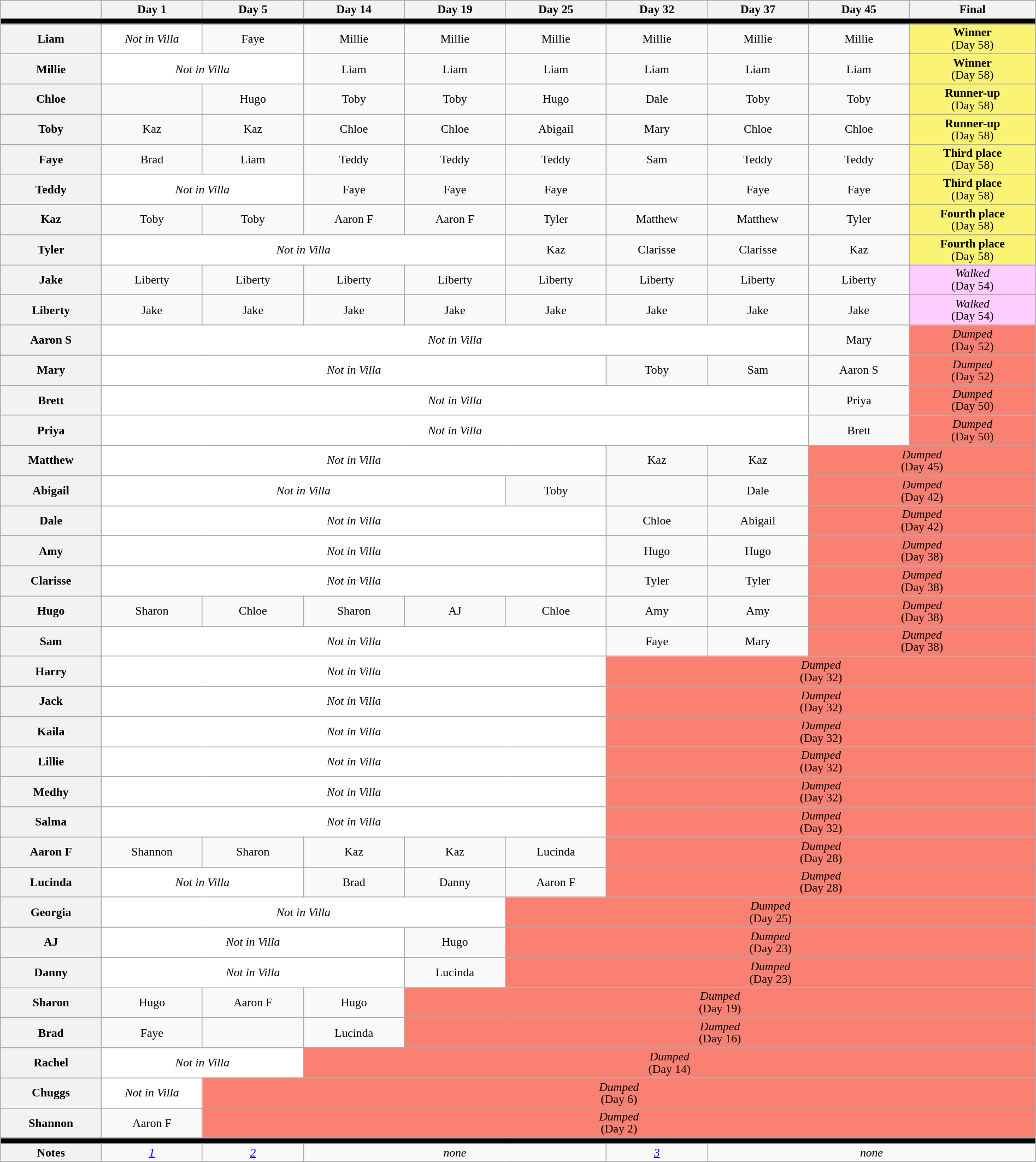<table class="wikitable nowrap" style="text-align:center; font-size:90%; line-height:15px; width:100%">
<tr>
<th style="width:8%"></th>
<th style="width:8%">Day 1</th>
<th style="width:8%">Day 5</th>
<th style="width:8%">Day 14</th>
<th style="width:8%">Day 19</th>
<th style="width:8%">Day 25</th>
<th style="width:8%">Day 32</th>
<th style="width:8%">Day 37</th>
<th style="width:8%">Day 45</th>
<th style="width:10%">Final</th>
</tr>
<tr>
<th style="background:#000" colspan="10"></th>
</tr>
<tr>
<th>Liam</th>
<td style="background:#fff;"><em>Not in Villa</em></td>
<td>Faye</td>
<td>Millie</td>
<td>Millie</td>
<td>Millie</td>
<td>Millie</td>
<td>Millie</td>
<td>Millie</td>
<td style="background:#FBF373"><strong>Winner</strong> <br> (Day 58)</td>
</tr>
<tr>
<th>Millie</th>
<td colspan="2" style="background:#fff;"><em>Not in Villa</em></td>
<td>Liam</td>
<td>Liam</td>
<td>Liam</td>
<td>Liam</td>
<td>Liam</td>
<td>Liam</td>
<td style="background:#FBF373"><strong>Winner</strong> <br> (Day 58)</td>
</tr>
<tr>
<th>Chloe</th>
<td></td>
<td>Hugo</td>
<td>Toby</td>
<td>Toby</td>
<td>Hugo</td>
<td>Dale</td>
<td>Toby</td>
<td>Toby</td>
<td style="background:#FBF373"><strong>Runner-up</strong> <br> (Day 58)</td>
</tr>
<tr>
<th>Toby</th>
<td>Kaz</td>
<td>Kaz</td>
<td>Chloe</td>
<td>Chloe</td>
<td>Abigail</td>
<td>Mary</td>
<td>Chloe</td>
<td>Chloe</td>
<td style="background:#FBF373"><strong>Runner-up</strong> <br> (Day 58)</td>
</tr>
<tr>
<th>Faye</th>
<td>Brad</td>
<td>Liam</td>
<td>Teddy</td>
<td>Teddy</td>
<td>Teddy</td>
<td>Sam</td>
<td>Teddy</td>
<td>Teddy</td>
<td style="background:#FBF373"><strong>Third place</strong> <br> (Day 58)</td>
</tr>
<tr>
<th>Teddy</th>
<td colspan="2" style="background:#fff;"><em>Not in Villa</em></td>
<td>Faye</td>
<td>Faye</td>
<td>Faye</td>
<td></td>
<td>Faye</td>
<td>Faye</td>
<td style="background:#FBF373"><strong>Third place</strong> <br> (Day 58)</td>
</tr>
<tr>
<th>Kaz</th>
<td>Toby</td>
<td>Toby</td>
<td>Aaron F</td>
<td>Aaron F</td>
<td>Tyler</td>
<td>Matthew</td>
<td>Matthew</td>
<td>Tyler</td>
<td style="background:#FBF373"><strong>Fourth place</strong> <br> (Day 58)</td>
</tr>
<tr>
<th>Tyler</th>
<td colspan="4" style="background:#fff;"><em>Not in Villa</em></td>
<td>Kaz</td>
<td>Clarisse</td>
<td>Clarisse</td>
<td>Kaz</td>
<td style="background:#FBF373"><strong>Fourth place</strong> <br> (Day 58)</td>
</tr>
<tr>
<th>Jake</th>
<td>Liberty</td>
<td>Liberty</td>
<td>Liberty</td>
<td>Liberty</td>
<td>Liberty</td>
<td>Liberty</td>
<td>Liberty</td>
<td>Liberty</td>
<td style="background:#FCF"><em>Walked</em><br> (Day 54)</td>
</tr>
<tr>
<th>Liberty</th>
<td>Jake</td>
<td>Jake</td>
<td>Jake</td>
<td>Jake</td>
<td>Jake</td>
<td>Jake</td>
<td>Jake</td>
<td>Jake</td>
<td style="background:#FCF"><em>Walked</em><br> (Day 54)</td>
</tr>
<tr>
<th>Aaron S</th>
<td colspan="7" style="background:#fff;"><em>Not in Villa</em></td>
<td>Mary</td>
<td style="background:salmon;"><em>Dumped</em><br>(Day 52)</td>
</tr>
<tr>
<th>Mary</th>
<td colspan="5" style="background:#fff;"><em>Not in Villa</em></td>
<td>Toby</td>
<td>Sam</td>
<td>Aaron S</td>
<td style="background:salmon;"><em>Dumped</em><br>(Day 52)</td>
</tr>
<tr>
<th>Brett</th>
<td colspan="7" style="background:#fff;"><em>Not in Villa</em></td>
<td>Priya</td>
<td style="background:salmon;"><em>Dumped</em><br>(Day 50)</td>
</tr>
<tr>
<th>Priya</th>
<td colspan="7" style="background:#fff;"><em>Not in Villa</em></td>
<td>Brett</td>
<td style="background:salmon;"><em>Dumped</em><br>(Day 50)</td>
</tr>
<tr>
<th>Matthew</th>
<td colspan="5" style="background:#fff;"><em>Not in Villa</em></td>
<td>Kaz</td>
<td>Kaz</td>
<td colspan="2" style="background:salmon;"><em>Dumped</em><br>(Day 45)</td>
</tr>
<tr>
<th>Abigail</th>
<td colspan="4" style="background:#fff;"><em>Not in Villa</em></td>
<td>Toby</td>
<td></td>
<td>Dale</td>
<td colspan="2" style="background:salmon;"><em>Dumped</em><br>(Day 42)</td>
</tr>
<tr>
<th>Dale</th>
<td colspan="5" style="background:#fff;"><em>Not in Villa</em></td>
<td>Chloe</td>
<td>Abigail</td>
<td colspan="2" style="background:salmon;"><em>Dumped</em><br>(Day 42)</td>
</tr>
<tr>
<th>Amy</th>
<td colspan="5" style="background:#fff;"><em>Not in Villa</em></td>
<td>Hugo</td>
<td>Hugo</td>
<td colspan="2" style="background:salmon;"><em>Dumped</em><br>(Day 38)</td>
</tr>
<tr>
<th>Clarisse</th>
<td colspan="5" style="background:#fff;"><em>Not in Villa</em></td>
<td>Tyler</td>
<td>Tyler</td>
<td colspan="2" style="background:salmon;"><em>Dumped</em><br>(Day 38)</td>
</tr>
<tr>
<th>Hugo</th>
<td>Sharon</td>
<td>Chloe</td>
<td>Sharon</td>
<td>AJ</td>
<td>Chloe</td>
<td>Amy</td>
<td>Amy</td>
<td colspan="2" style="background:salmon;"><em>Dumped</em><br>(Day 38)</td>
</tr>
<tr>
<th>Sam</th>
<td colspan="5" style="background:#fff;"><em>Not in Villa</em></td>
<td>Faye</td>
<td>Mary</td>
<td colspan="2" style="background:salmon;"><em>Dumped</em><br>(Day 38)</td>
</tr>
<tr>
<th>Harry</th>
<td colspan="5" style="background:#fff;"><em>Not in Villa</em></td>
<td colspan="4" style="background:salmon;"><em>Dumped</em><br>(Day 32)</td>
</tr>
<tr>
<th>Jack</th>
<td colspan="5" style="background:#fff;"><em>Not in Villa</em></td>
<td colspan="4" style="background:salmon;"><em>Dumped</em><br>(Day 32)</td>
</tr>
<tr>
<th>Kaila</th>
<td colspan="5" style="background:#fff;"><em>Not in Villa</em></td>
<td colspan="4" style="background:salmon;"><em>Dumped</em><br>(Day 32)</td>
</tr>
<tr>
<th>Lillie</th>
<td colspan="5" style="background:#fff;"><em>Not in Villa</em></td>
<td colspan="4" style="background:salmon;"><em>Dumped</em><br>(Day 32)</td>
</tr>
<tr>
<th>Medhy</th>
<td colspan="5" style="background:#fff;"><em>Not in Villa</em></td>
<td colspan="4" style="background:salmon;"><em>Dumped</em><br>(Day 32)</td>
</tr>
<tr>
<th>Salma</th>
<td colspan="5" style="background:#fff;"><em>Not in Villa</em></td>
<td colspan="4" style="background:salmon;"><em>Dumped</em><br>(Day 32)</td>
</tr>
<tr>
<th>Aaron F</th>
<td>Shannon</td>
<td>Sharon</td>
<td>Kaz</td>
<td>Kaz</td>
<td>Lucinda</td>
<td colspan="4" style="background:salmon;"><em>Dumped</em><br>(Day 28)</td>
</tr>
<tr>
<th>Lucinda</th>
<td colspan="2" style="background:#fff;"><em>Not in Villa</em></td>
<td>Brad</td>
<td>Danny</td>
<td>Aaron F</td>
<td colspan="4" style="background:salmon;"><em>Dumped</em><br>(Day 28)</td>
</tr>
<tr>
<th>Georgia</th>
<td colspan="4" style="background:#fff;"><em>Not in Villa</em></td>
<td colspan="5" style="background:salmon;"><em>Dumped</em><br>(Day 25)</td>
</tr>
<tr>
<th>AJ</th>
<td colspan="3" style="background:#fff;"><em>Not in Villa</em></td>
<td>Hugo</td>
<td colspan="5" style="background:salmon;"><em>Dumped</em><br>(Day 23)</td>
</tr>
<tr>
<th>Danny</th>
<td colspan="3" style="background:#fff;"><em>Not in Villa</em></td>
<td>Lucinda</td>
<td colspan="5" style="background:salmon;"><em>Dumped</em><br>(Day 23)</td>
</tr>
<tr>
<th>Sharon</th>
<td>Hugo</td>
<td>Aaron F</td>
<td>Hugo</td>
<td colspan="6" style="background:salmon;"><em>Dumped</em><br>(Day 19)</td>
</tr>
<tr>
<th>Brad</th>
<td>Faye</td>
<td></td>
<td>Lucinda</td>
<td colspan="6" style="background:salmon;"><em>Dumped</em><br>(Day 16)</td>
</tr>
<tr>
<th>Rachel</th>
<td colspan="2" style="background:#fff;"><em>Not in Villa</em></td>
<td colspan="7" style="background:salmon;"><em>Dumped</em><br>(Day 14)</td>
</tr>
<tr>
<th>Chuggs</th>
<td style="background:#fff;"><em>Not in Villa</em></td>
<td colspan="8" style="background:salmon;"><em>Dumped</em><br>(Day 6)</td>
</tr>
<tr>
<th>Shannon</th>
<td>Aaron F</td>
<td colspan="8" style="background:salmon;"><em>Dumped</em><br>(Day 2)</td>
</tr>
<tr>
<th style="background:#000" colspan="10"></th>
</tr>
<tr>
<th>Notes</th>
<td><em><a href='#'>1</a></em></td>
<td><em><a href='#'>2</a></em></td>
<td colspan="3"><em>none</em></td>
<td><em><a href='#'>3</a></em></td>
<td colspan="3"><em>none</em></td>
</tr>
</table>
